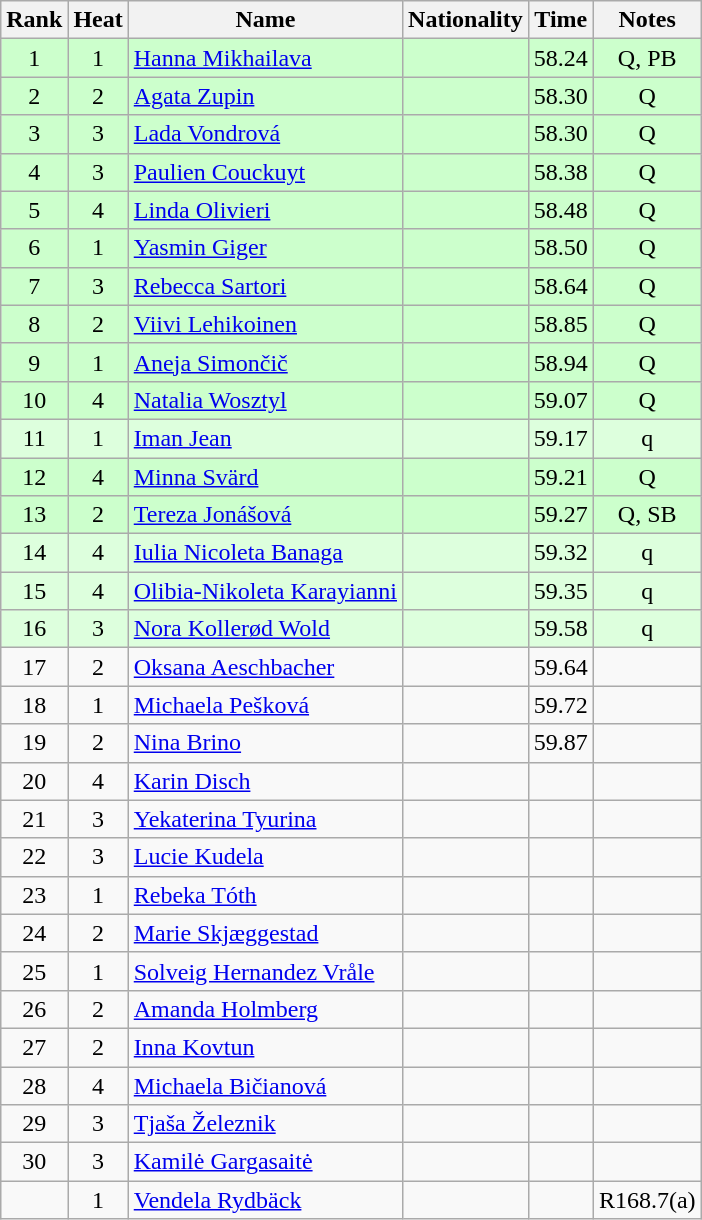<table class="wikitable sortable" style="text-align:center">
<tr>
<th>Rank</th>
<th>Heat</th>
<th>Name</th>
<th>Nationality</th>
<th>Time</th>
<th>Notes</th>
</tr>
<tr bgcolor=ccffcc>
<td>1</td>
<td>1</td>
<td align=left><a href='#'>Hanna Mikhailava</a></td>
<td align=left></td>
<td>58.24</td>
<td>Q, PB</td>
</tr>
<tr bgcolor=ccffcc>
<td>2</td>
<td>2</td>
<td align=left><a href='#'>Agata Zupin</a></td>
<td align=left></td>
<td>58.30</td>
<td>Q</td>
</tr>
<tr bgcolor=ccffcc>
<td>3</td>
<td>3</td>
<td align=left><a href='#'>Lada Vondrová</a></td>
<td align=left></td>
<td>58.30</td>
<td>Q</td>
</tr>
<tr bgcolor=ccffcc>
<td>4</td>
<td>3</td>
<td align=left><a href='#'>Paulien Couckuyt</a></td>
<td align=left></td>
<td>58.38</td>
<td>Q</td>
</tr>
<tr bgcolor=ccffcc>
<td>5</td>
<td>4</td>
<td align=left><a href='#'>Linda Olivieri</a></td>
<td align=left></td>
<td>58.48</td>
<td>Q</td>
</tr>
<tr bgcolor=ccffcc>
<td>6</td>
<td>1</td>
<td align=left><a href='#'>Yasmin Giger</a></td>
<td align=left></td>
<td>58.50</td>
<td>Q</td>
</tr>
<tr bgcolor=ccffcc>
<td>7</td>
<td>3</td>
<td align=left><a href='#'>Rebecca Sartori</a></td>
<td align=left></td>
<td>58.64</td>
<td>Q</td>
</tr>
<tr bgcolor=ccffcc>
<td>8</td>
<td>2</td>
<td align=left><a href='#'>Viivi Lehikoinen</a></td>
<td align=left></td>
<td>58.85</td>
<td>Q</td>
</tr>
<tr bgcolor=ccffcc>
<td>9</td>
<td>1</td>
<td align=left><a href='#'>Aneja Simončič</a></td>
<td align=left></td>
<td>58.94</td>
<td>Q</td>
</tr>
<tr bgcolor=ccffcc>
<td>10</td>
<td>4</td>
<td align=left><a href='#'>Natalia Wosztyl</a></td>
<td align=left></td>
<td>59.07</td>
<td>Q</td>
</tr>
<tr bgcolor=ddffdd>
<td>11</td>
<td>1</td>
<td align=left><a href='#'>Iman Jean</a></td>
<td align=left></td>
<td>59.17</td>
<td>q</td>
</tr>
<tr bgcolor=ccffcc>
<td>12</td>
<td>4</td>
<td align=left><a href='#'>Minna Svärd</a></td>
<td align=left></td>
<td>59.21</td>
<td>Q</td>
</tr>
<tr bgcolor=ccffcc>
<td>13</td>
<td>2</td>
<td align=left><a href='#'>Tereza Jonášová</a></td>
<td align=left></td>
<td>59.27</td>
<td>Q, SB</td>
</tr>
<tr bgcolor=ddffdd>
<td>14</td>
<td>4</td>
<td align=left><a href='#'>Iulia Nicoleta Banaga</a></td>
<td align=left></td>
<td>59.32</td>
<td>q</td>
</tr>
<tr bgcolor=ddffdd>
<td>15</td>
<td>4</td>
<td align=left><a href='#'>Olibia-Nikoleta Karayianni</a></td>
<td align=left></td>
<td>59.35</td>
<td>q</td>
</tr>
<tr bgcolor=ddffdd>
<td>16</td>
<td>3</td>
<td align=left><a href='#'>Nora Kollerød Wold</a></td>
<td align=left></td>
<td>59.58</td>
<td>q</td>
</tr>
<tr>
<td>17</td>
<td>2</td>
<td align=left><a href='#'>Oksana Aeschbacher</a></td>
<td align=left></td>
<td>59.64</td>
<td></td>
</tr>
<tr>
<td>18</td>
<td>1</td>
<td align=left><a href='#'>Michaela Pešková</a></td>
<td align=left></td>
<td>59.72</td>
<td></td>
</tr>
<tr>
<td>19</td>
<td>2</td>
<td align=left><a href='#'>Nina Brino</a></td>
<td align=left></td>
<td>59.87</td>
<td></td>
</tr>
<tr>
<td>20</td>
<td>4</td>
<td align=left><a href='#'>Karin Disch</a></td>
<td align=left></td>
<td></td>
<td></td>
</tr>
<tr>
<td>21</td>
<td>3</td>
<td align=left><a href='#'>Yekaterina Tyurina</a></td>
<td align=left></td>
<td></td>
<td></td>
</tr>
<tr>
<td>22</td>
<td>3</td>
<td align=left><a href='#'>Lucie Kudela</a></td>
<td align=left></td>
<td></td>
<td></td>
</tr>
<tr>
<td>23</td>
<td>1</td>
<td align=left><a href='#'>Rebeka Tóth</a></td>
<td align=left></td>
<td></td>
<td></td>
</tr>
<tr>
<td>24</td>
<td>2</td>
<td align=left><a href='#'>Marie Skjæggestad</a></td>
<td align=left></td>
<td></td>
<td></td>
</tr>
<tr>
<td>25</td>
<td>1</td>
<td align=left><a href='#'>Solveig Hernandez Vråle</a></td>
<td align=left></td>
<td></td>
<td></td>
</tr>
<tr>
<td>26</td>
<td>2</td>
<td align=left><a href='#'>Amanda Holmberg</a></td>
<td align=left></td>
<td></td>
<td></td>
</tr>
<tr>
<td>27</td>
<td>2</td>
<td align=left><a href='#'>Inna Kovtun</a></td>
<td align=left></td>
<td></td>
<td></td>
</tr>
<tr>
<td>28</td>
<td>4</td>
<td align=left><a href='#'>Michaela Bičianová</a></td>
<td align=left></td>
<td></td>
<td></td>
</tr>
<tr>
<td>29</td>
<td>3</td>
<td align=left><a href='#'>Tjaša Železnik</a></td>
<td align=left></td>
<td></td>
<td></td>
</tr>
<tr>
<td>30</td>
<td>3</td>
<td align=left><a href='#'>Kamilė Gargasaitė</a></td>
<td align=left></td>
<td></td>
<td></td>
</tr>
<tr>
<td></td>
<td>1</td>
<td align=left><a href='#'>Vendela Rydbäck</a></td>
<td align=left></td>
<td></td>
<td>R168.7(a)</td>
</tr>
</table>
